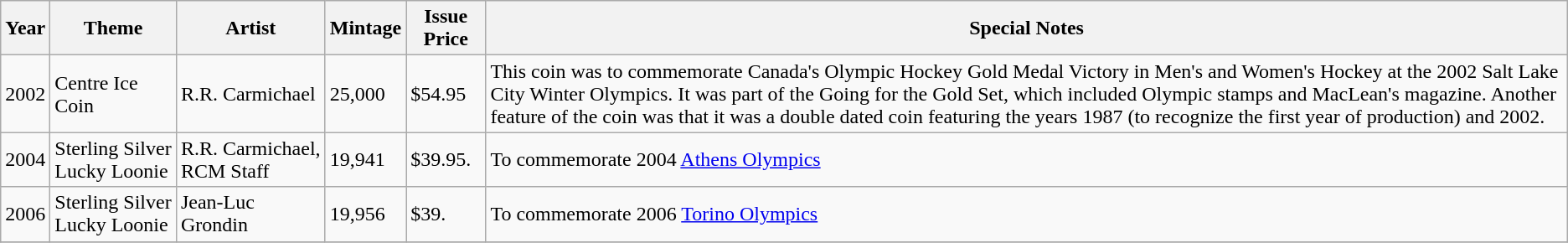<table class="wikitable">
<tr>
<th>Year</th>
<th>Theme</th>
<th>Artist</th>
<th>Mintage</th>
<th>Issue Price</th>
<th>Special Notes</th>
</tr>
<tr>
<td>2002</td>
<td>Centre Ice Coin</td>
<td>R.R. Carmichael</td>
<td>25,000</td>
<td>$54.95</td>
<td>This coin was to commemorate Canada's Olympic Hockey Gold Medal Victory in Men's and Women's Hockey at the 2002 Salt Lake City Winter Olympics. It was part of the Going for the Gold Set, which included Olympic stamps and MacLean's magazine. Another feature of the coin was that it was a double dated coin featuring the years 1987 (to recognize the first year of production) and 2002.</td>
</tr>
<tr>
<td>2004</td>
<td>Sterling Silver Lucky Loonie</td>
<td>R.R. Carmichael, RCM Staff</td>
<td>19,941</td>
<td>$39.95.</td>
<td>To commemorate 2004 <a href='#'>Athens Olympics</a></td>
</tr>
<tr>
<td>2006</td>
<td>Sterling Silver Lucky Loonie</td>
<td>Jean-Luc Grondin</td>
<td>19,956 </td>
<td>$39.</td>
<td>To commemorate 2006 <a href='#'>Torino Olympics</a></td>
</tr>
<tr>
</tr>
</table>
